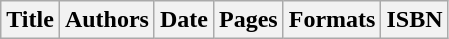<table class="wikitable" border="1">
<tr>
<th>Title</th>
<th>Authors</th>
<th>Date</th>
<th>Pages</th>
<th>Formats</th>
<th>ISBN<br>







</th>
</tr>
</table>
